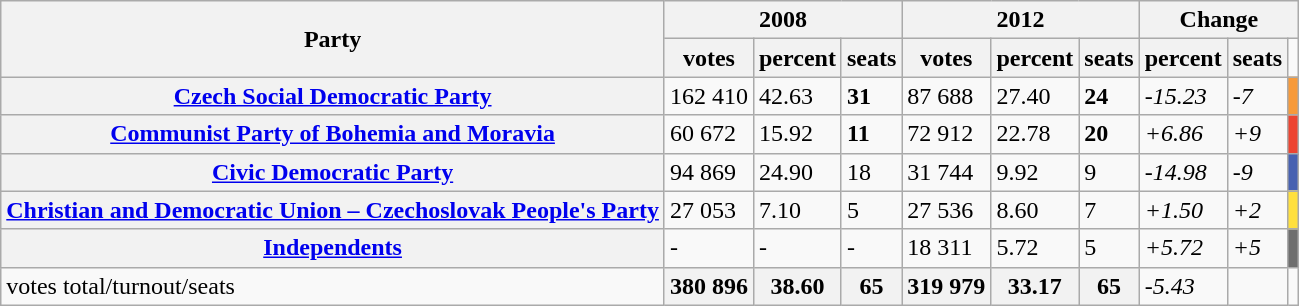<table class="wikitable">
<tr>
<th rowspan=2>Party</th>
<th colspan=3>2008</th>
<th colspan=3>2012</th>
<th colspan=3>Change</th>
</tr>
<tr>
<th>votes</th>
<th>percent</th>
<th>seats</th>
<th>votes</th>
<th>percent</th>
<th>seats</th>
<th>percent</th>
<th>seats</th>
<td></td>
</tr>
<tr>
<th><a href='#'>Czech Social Democratic Party</a></th>
<td>162 410</td>
<td>42.63</td>
<td><strong>31</strong></td>
<td>87 688</td>
<td>27.40</td>
<td><strong>24</strong></td>
<td><em>-15.23</em></td>
<td><em>-7</em></td>
<td style="background:#f79a3a;"></td>
</tr>
<tr>
<th><a href='#'>Communist Party of Bohemia and Moravia</a></th>
<td>60 672</td>
<td>15.92</td>
<td><strong>11</strong></td>
<td>72 912</td>
<td>22.78</td>
<td><strong>20</strong></td>
<td><em>+6.86</em></td>
<td><em>+9</em></td>
<td style="background:#ed4431;"></td>
</tr>
<tr>
<th><a href='#'>Civic Democratic Party</a></th>
<td>94 869</td>
<td>24.90</td>
<td>18</td>
<td>31 744</td>
<td>9.92</td>
<td>9</td>
<td><em>-14.98</em></td>
<td><em>-9</em></td>
<td style="background:#4761b1;"></td>
</tr>
<tr>
<th><a href='#'>Christian and Democratic Union – Czechoslovak People's Party</a></th>
<td>27 053</td>
<td>7.10</td>
<td>5</td>
<td>27 536</td>
<td>8.60</td>
<td>7</td>
<td><em>+1.50</em></td>
<td><em>+2</em></td>
<td style="background:#ffe03e;"></td>
</tr>
<tr>
<th><a href='#'>Independents</a></th>
<td>-</td>
<td>-</td>
<td>-</td>
<td>18 311</td>
<td>5.72</td>
<td>5</td>
<td><em>+5.72</em></td>
<td><em>+5</em></td>
<td style="background:#6e6e6e;"></td>
</tr>
<tr>
<td>votes total/turnout/seats</td>
<th>380 896</th>
<th>38.60</th>
<th>65</th>
<th>319 979</th>
<th>33.17</th>
<th>65</th>
<td><em>-5.43</em></td>
<td></td>
</tr>
</table>
